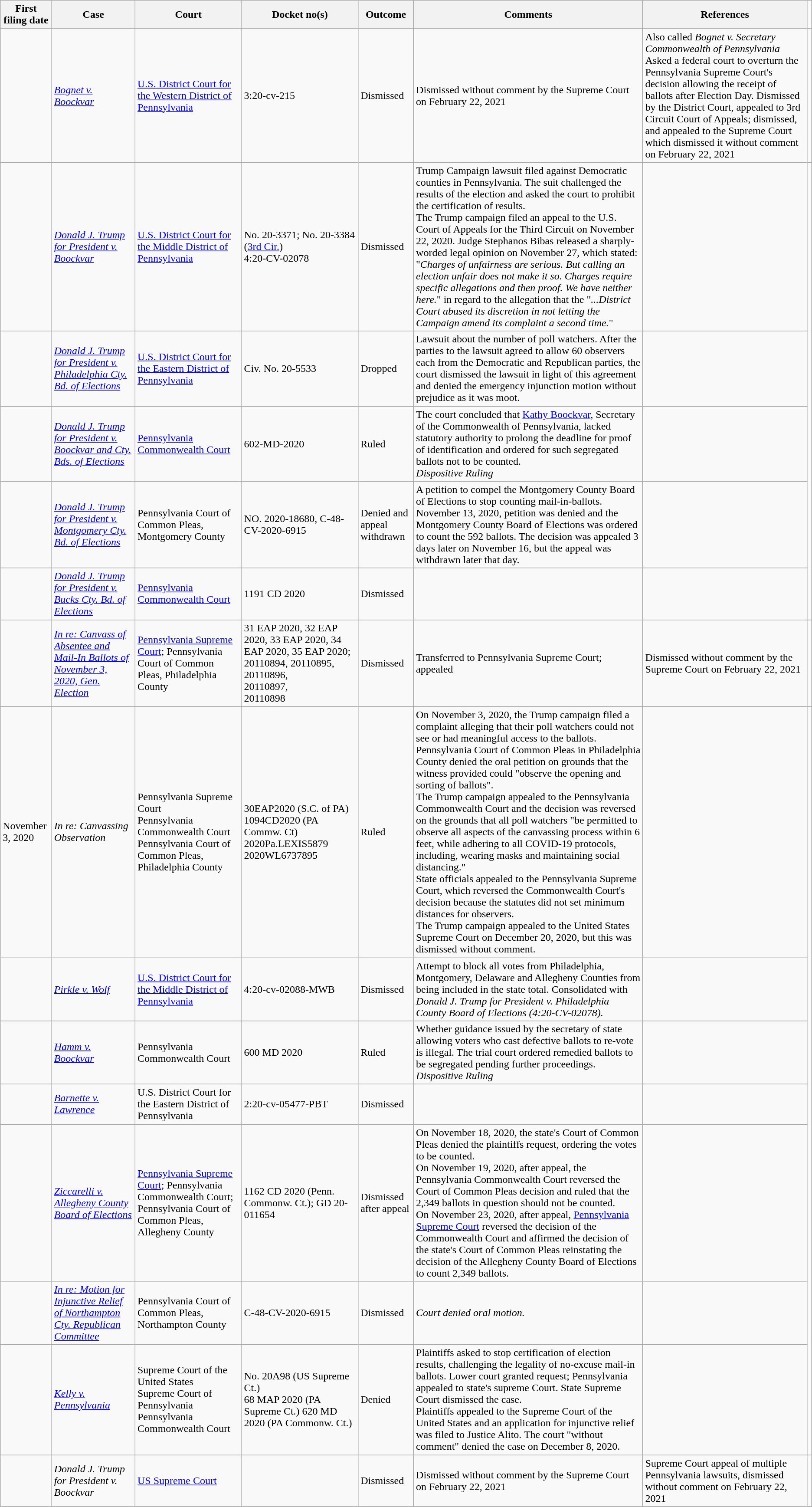<table class="wikitable sortable mw-collapsible">
<tr>
<th>First filing date</th>
<th>Case</th>
<th>Court</th>
<th>Docket no(s)</th>
<th>Outcome</th>
<th>Comments</th>
<th>References</th>
</tr>
<tr>
<td></td>
<td><em><a href='#'>Bognet v. Boockvar</a></em></td>
<td><a href='#'>U.S. District Court for the Western District of Pennsylvania</a></td>
<td>3:20-cv-215</td>
<td>Dismissed</td>
<td>Dismissed without comment by the Supreme Court on February 22, 2021</td>
<td>Also called <em>Bognet v. Secretary Commonwealth of Pennsylvania</em><br>Asked a federal court to overturn the Pennsylvania Supreme Court's decision allowing the receipt of ballots after Election Day. Dismissed by the District Court, appealed to 3rd Circuit Court of Appeals; dismissed, and appealed to the Supreme Court which dismissed it without comment on February 22, 2021</td>
<td></td>
</tr>
<tr>
<td></td>
<td><em><a href='#'>Donald J. Trump for President v. Boockvar</a></em></td>
<td><a href='#'>U.S. District Court for the Middle District of Pennsylvania</a></td>
<td>No. 20-3371; No. 20-3384   (<a href='#'>3rd Cir.</a>)<br>4:20-CV-02078</td>
<td>Dismissed</td>
<td>Trump Campaign lawsuit filed against Democratic counties in Pennsylvania. The suit challenged the results of the election and asked the court to prohibit the certification of results.<br>The Trump campaign filed an appeal to the U.S. Court of Appeals for the Third Circuit on November 22, 2020. Judge Stephanos Bibas released a sharply-worded legal opinion on November 27, which stated: "<em>Charges of unfairness are serious. But calling an election unfair does not make it so. Charges require specific allegations and then proof. We have neither here.</em>" in regard to the allegation that the "<em>...District Court abused its discretion in not letting the Campaign amend its complaint a second time.</em>"</td>
<td></td>
</tr>
<tr>
<td></td>
<td><em><a href='#'>Donald J. Trump for President v. Philadelphia Cty. Bd. of Elections</a></em></td>
<td><a href='#'>U.S. District Court for the Eastern District of Pennsylvania</a></td>
<td>Civ. No. 20-5533</td>
<td>Dropped</td>
<td>Lawsuit about the number of poll watchers. After the parties to the lawsuit agreed to allow 60 observers each from the Democratic and Republican parties, the court dismissed the lawsuit in light of this agreement and denied the emergency injunction motion without prejudice as it was moot.</td>
<td></td>
</tr>
<tr>
<td></td>
<td><em><a href='#'>Donald J. Trump for President v. Boockvar and Cty. Bds. of Elections</a></em></td>
<td><a href='#'>Pennsylvania Commonwealth Court</a></td>
<td>602-MD-2020</td>
<td>Ruled</td>
<td>The court concluded that <a href='#'>Kathy Boockvar</a>, Secretary of the Commonwealth of Pennsylvania, lacked statutory authority to prolong the deadline for proof of identification and ordered for such segregated ballots not to be counted.<br><em>Dispositive Ruling</em></td>
<td></td>
</tr>
<tr>
<td></td>
<td><em><a href='#'>Donald J. Trump for President v. Montgomery Cty. Bd. of Elections</a></em></td>
<td>Pennsylvania Court of Common Pleas, Montgomery County</td>
<td>NO. 2020-18680, C-48-CV-2020-6915</td>
<td>Denied and appeal withdrawn</td>
<td>A petition to compel the Montgomery County Board of Elections to stop counting mail-in-ballots.<br>November 13, 2020, petition was denied and the Montgomery County Board of Elections was ordered to count the 592 ballots. The decision was appealed 3 days later on November 16, but the appeal was withdrawn later that day.</td>
<td></td>
</tr>
<tr>
<td></td>
<td><em><a href='#'>Donald J. Trump for President v. Bucks Cty. Bd. of Elections</a></em></td>
<td><a href='#'>Pennsylvania Commonwealth Court</a></td>
<td>1191 CD 2020</td>
<td>Dismissed</td>
<td></td>
<td></td>
</tr>
<tr>
<td></td>
<td><em><a href='#'>In re: Canvass of Absentee and Mail-In Ballots of November 3, 2020, Gen. Election</a></em></td>
<td><a href='#'>Pennsylvania Supreme Court</a>; Pennsylvania Court of Common Pleas, Philadelphia County</td>
<td>31 EAP 2020, 32 EAP 2020, 33 EAP 2020, 34 EAP 2020, 35 EAP 2020; 20110894, 20110895, 20110896,<br>20110897,<br>20110898</td>
<td>Dismissed</td>
<td>Transferred to Pennsylvania Supreme Court; appealed</td>
<td>Dismissed without comment by the Supreme Court on February 22, 2021</td>
<td></td>
</tr>
<tr>
<td>November 3, 2020</td>
<td><em>In re: Canvassing Observation</em></td>
<td>Pennsylvania Supreme Court<br>Pennsylvania Commonwealth Court<br>
Pennsylvania Court of Common Pleas, Philadelphia County</td>
<td>30EAP2020 (S.C. of PA)<br>1094CD2020 (PA Commw. Ct)<br>
2020Pa.LEXIS5879<br>
2020WL6737895</td>
<td>Ruled</td>
<td>On November 3, 2020, the Trump campaign filed a complaint alleging that their poll watchers could not see or had meaningful access to the ballots.  Pennsylvania Court of Common Pleas in Philadelphia County denied the oral petition on grounds that the witness provided could "observe the opening and sorting of ballots".<br>The Trump campaign appealed to the Pennsylvania Commonwealth Court and the decision was reversed on the grounds that all poll watchers "be permitted to observe all aspects of the canvassing process within 6 feet, while adhering to all COVID-19 protocols, including, wearing masks and maintaining social distancing."<br>State officials appealed to the Pennsylvania Supreme Court, which reversed the Commonwealth Court's decision because the statutes did not set minimum distances for observers.<br>The Trump campaign appealed to the United States Supreme Court on December 20, 2020, but this was dismissed without comment.</td>
<td></td>
</tr>
<tr>
<td></td>
<td><em><a href='#'>Pirkle v. Wolf</a></em></td>
<td><a href='#'>U.S. District Court for the Middle District of Pennsylvania</a></td>
<td>4:20-cv-02088-MWB</td>
<td>Dismissed</td>
<td>Attempt to block all votes from Philadelphia, Montgomery, Delaware and Allegheny Counties from being included in the state total. Consolidated with <em>Donald J. Trump for President v. Philadelphia County Board of Elections (4:20-CV-02078).</em></td>
<td></td>
</tr>
<tr>
<td></td>
<td><em><a href='#'>Hamm v. Boockvar</a></em></td>
<td>Pennsylvania Commonwealth Court</td>
<td>600 MD 2020</td>
<td>Ruled</td>
<td>Whether guidance issued by the secretary of state allowing voters who cast defective ballots to re-vote is illegal. The trial court ordered remedied ballots to be segregated pending further proceedings.<br><em>Dispositive Ruling</em></td>
<td></td>
</tr>
<tr>
<td></td>
<td><em><a href='#'>Barnette v. Lawrence</a></em></td>
<td>U.S. District Court for the Eastern District of Pennsylvania</td>
<td>2:20-cv-05477-PBT</td>
<td>Dismissed</td>
<td></td>
<td></td>
</tr>
<tr>
<td></td>
<td><em><a href='#'>Ziccarelli v. Allegheny County Board of Elections</a></em></td>
<td><a href='#'>Pennsylvania Supreme Court</a>; Pennsylvania Commonwealth Court; Pennsylvania Court of Common Pleas, Allegheny County</td>
<td>1162 CD 2020 (Penn. Commonw. Ct.); GD 20-011654</td>
<td>Dismissed after appeal</td>
<td>On November 18, 2020, the state's Court of Common Pleas denied the plaintiffs request, ordering the votes to be counted.<br>On November 19, 2020, after appeal, the Pennsylvania Commonwealth Court reversed the Court of Common Pleas decision and ruled that the 2,349 ballots in question should not be counted.<br>On November 23, 2020, after appeal, <a href='#'>Pennsylvania Supreme Court</a> reversed the decision of the Commonwealth Court and affirmed the decision of the state's Court of Common Pleas reinstating the decision of the Allegheny County Board of Elections to count 2,349 ballots.</td>
<td></td>
</tr>
<tr>
<td></td>
<td><em><a href='#'>In re: Motion for Injunctive Relief of Northampton Cty. Republican Committee</a></em></td>
<td>Pennsylvania Court of Common Pleas, Northampton County</td>
<td>C-48-CV-2020-6915</td>
<td>Dismissed</td>
<td><em>Court denied oral motion.</em></td>
<td></td>
</tr>
<tr>
<td></td>
<td><em><a href='#'>Kelly v. Pennsylvania</a></em></td>
<td>Supreme Court of the United States<br>Supreme Court of Pennsylvania Pennsylvania Commonwealth Court</td>
<td>No. 20A98 (US Supreme Ct.)<br>68 MAP 2020 (PA Supreme Ct.) 620 MD 2020 (PA Commonw. Ct.)</td>
<td>Denied</td>
<td>Plaintiffs asked to stop certification of election results, challenging the legality of no-excuse mail-in ballots. Lower court granted request; Pennsylvania appealed to state's supreme Court. State Supreme Court dismissed the case.<br>Plaintiffs appealed to the Supreme Court of the United States and an application for injunctive relief was filed to Justice Alito. The court "without comment" denied the case on December 8, 2020.</td>
<td></td>
</tr>
<tr>
<td></td>
<td><em>Donald J. Trump for President v. Boockvar</em></td>
<td><a href='#'>US Supreme Court</a></td>
<td></td>
<td>Dismissed</td>
<td>Dismissed without comment by the Supreme Court on February 22, 2021</td>
<td>Supreme Court appeal of multiple Pennsylvania lawsuits, dismissed without comment on February 22, 2021</td>
<td></td>
</tr>
</table>
